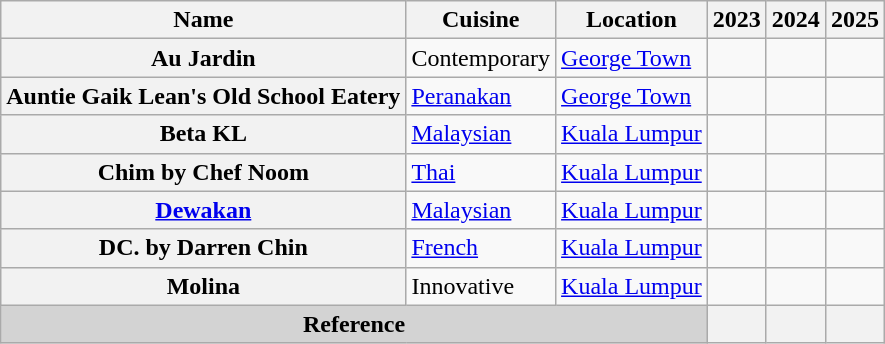<table class="wikitable sortable plainrowheaders" style="text-align:left;">
<tr>
<th scope="col">Name</th>
<th scope="col">Cuisine</th>
<th scope="col">Location</th>
<th scope="col">2023</th>
<th scope="col">2024</th>
<th scope="col">2025</th>
</tr>
<tr>
<th scope="row">Au Jardin</th>
<td>Contemporary</td>
<td><a href='#'>George Town</a></td>
<td></td>
<td></td>
<td></td>
</tr>
<tr>
<th scope="row">Auntie Gaik Lean's Old School Eatery</th>
<td><a href='#'>Peranakan</a></td>
<td><a href='#'>George Town</a></td>
<td></td>
<td></td>
<td></td>
</tr>
<tr>
<th scope="row">Beta KL</th>
<td><a href='#'>Malaysian</a></td>
<td><a href='#'>Kuala Lumpur</a></td>
<td></td>
<td></td>
<td></td>
</tr>
<tr>
<th scope="row">Chim by Chef Noom</th>
<td><a href='#'>Thai</a></td>
<td><a href='#'>Kuala Lumpur</a></td>
<td></td>
<td></td>
<td></td>
</tr>
<tr>
<th scope="row"><a href='#'>Dewakan</a></th>
<td><a href='#'>Malaysian</a></td>
<td><a href='#'>Kuala Lumpur</a></td>
<td></td>
<td></td>
<td></td>
</tr>
<tr>
<th scope="row">DC. by Darren Chin</th>
<td><a href='#'>French</a></td>
<td><a href='#'>Kuala Lumpur</a></td>
<td></td>
<td></td>
<td></td>
</tr>
<tr>
<th scope="row">Molina</th>
<td>Innovative</td>
<td><a href='#'>Kuala Lumpur</a></td>
<td></td>
<td></td>
<td></td>
</tr>
<tr>
<th colspan="3" style="text-align: center;background: lightgray;">Reference</th>
<th></th>
<th></th>
<th></th>
</tr>
</table>
